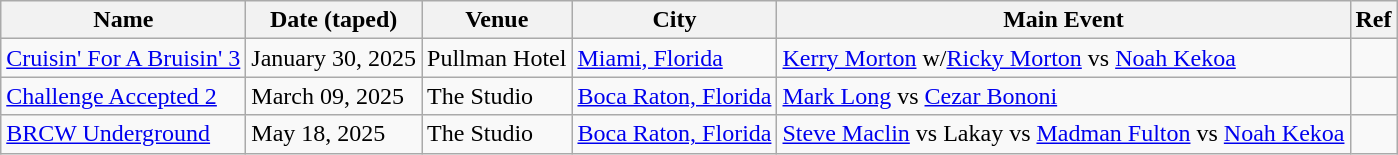<table class="wikitable">
<tr>
<th>Name</th>
<th>Date (taped)</th>
<th>Venue</th>
<th>City</th>
<th>Main Event</th>
<th>Ref</th>
</tr>
<tr>
<td><a href='#'>Cruisin' For A Bruisin' 3</a></td>
<td>January 30, 2025</td>
<td>Pullman Hotel</td>
<td><a href='#'>Miami, Florida</a></td>
<td><a href='#'>Kerry Morton</a> w/<a href='#'>Ricky Morton</a> vs <a href='#'>Noah Kekoa</a></td>
<td></td>
</tr>
<tr>
<td><a href='#'>Challenge Accepted 2</a></td>
<td>March 09, 2025</td>
<td>The Studio</td>
<td><a href='#'>Boca Raton, Florida</a></td>
<td><a href='#'>Mark Long</a> vs <a href='#'>Cezar Bononi</a></td>
<td></td>
</tr>
<tr>
<td><a href='#'>BRCW Underground</a></td>
<td>May 18, 2025</td>
<td>The Studio</td>
<td><a href='#'>Boca Raton, Florida</a></td>
<td><a href='#'>Steve Maclin</a> vs Lakay vs <a href='#'>Madman Fulton</a> vs <a href='#'>Noah Kekoa</a></td>
<td></td>
</tr>
</table>
